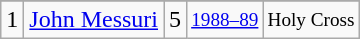<table class="wikitable">
<tr>
</tr>
<tr>
<td>1</td>
<td><a href='#'>John Messuri</a></td>
<td>5</td>
<td style="font-size:80%;"><a href='#'>1988–89</a></td>
<td style="font-size:80%;">Holy Cross</td>
</tr>
</table>
